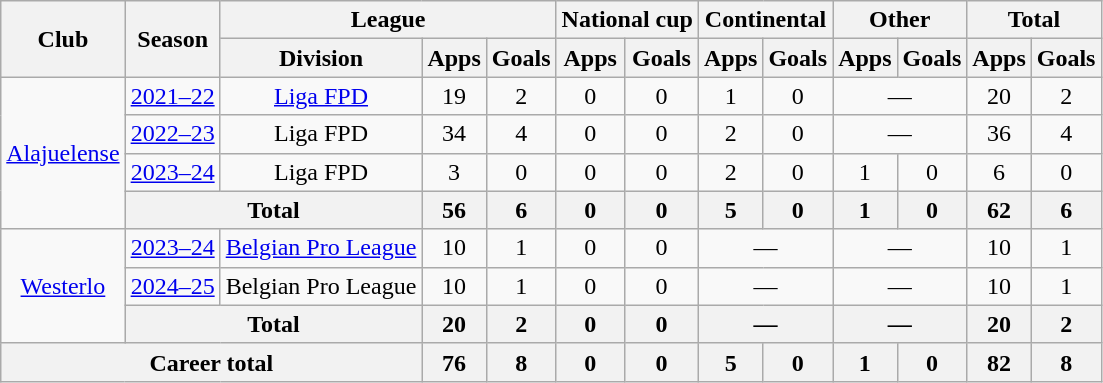<table class="wikitable" style="text-align:center">
<tr>
<th rowspan="2">Club</th>
<th rowspan="2">Season</th>
<th colspan="3">League</th>
<th colspan="2">National cup</th>
<th colspan="2">Continental</th>
<th colspan="2">Other</th>
<th colspan="2">Total</th>
</tr>
<tr>
<th>Division</th>
<th>Apps</th>
<th>Goals</th>
<th>Apps</th>
<th>Goals</th>
<th>Apps</th>
<th>Goals</th>
<th>Apps</th>
<th>Goals</th>
<th>Apps</th>
<th>Goals</th>
</tr>
<tr>
<td rowspan="4"><a href='#'>Alajuelense</a></td>
<td><a href='#'>2021–22</a></td>
<td><a href='#'>Liga FPD</a></td>
<td>19</td>
<td>2</td>
<td>0</td>
<td>0</td>
<td>1</td>
<td>0</td>
<td colspan="2">—</td>
<td>20</td>
<td>2</td>
</tr>
<tr>
<td><a href='#'>2022–23</a></td>
<td>Liga FPD</td>
<td>34</td>
<td>4</td>
<td>0</td>
<td>0</td>
<td>2</td>
<td>0</td>
<td colspan="2">—</td>
<td>36</td>
<td>4</td>
</tr>
<tr>
<td><a href='#'>2023–24</a></td>
<td>Liga FPD</td>
<td>3</td>
<td>0</td>
<td>0</td>
<td>0</td>
<td>2</td>
<td>0</td>
<td>1</td>
<td>0</td>
<td>6</td>
<td>0</td>
</tr>
<tr>
<th colspan="2">Total</th>
<th>56</th>
<th>6</th>
<th>0</th>
<th>0</th>
<th>5</th>
<th>0</th>
<th>1</th>
<th>0</th>
<th>62</th>
<th>6</th>
</tr>
<tr>
<td rowspan="3"><a href='#'>Westerlo</a></td>
<td><a href='#'>2023–24</a></td>
<td><a href='#'>Belgian Pro League</a></td>
<td>10</td>
<td>1</td>
<td>0</td>
<td>0</td>
<td colspan="2">—</td>
<td colspan="2">—</td>
<td>10</td>
<td>1</td>
</tr>
<tr>
<td><a href='#'>2024–25</a></td>
<td>Belgian Pro League</td>
<td>10</td>
<td>1</td>
<td>0</td>
<td>0</td>
<td colspan="2">—</td>
<td colspan="2">—</td>
<td>10</td>
<td>1</td>
</tr>
<tr>
<th colspan="2">Total</th>
<th>20</th>
<th>2</th>
<th>0</th>
<th>0</th>
<th colspan="2">—</th>
<th colspan="2">—</th>
<th>20</th>
<th>2</th>
</tr>
<tr>
<th colspan="3">Career total</th>
<th>76</th>
<th>8</th>
<th>0</th>
<th>0</th>
<th>5</th>
<th>0</th>
<th>1</th>
<th>0</th>
<th>82</th>
<th>8</th>
</tr>
</table>
